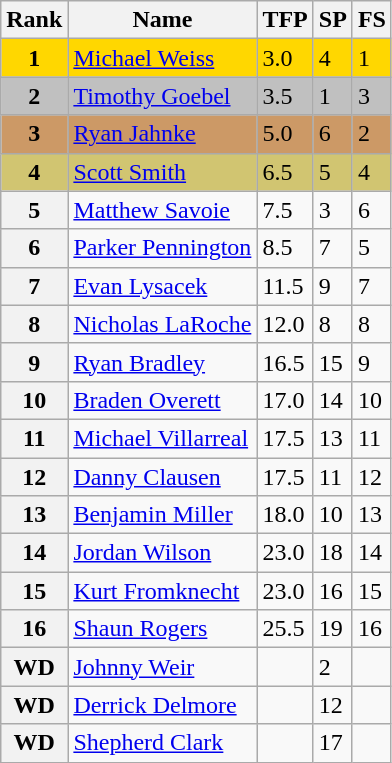<table class="wikitable">
<tr>
<th>Rank</th>
<th>Name</th>
<th>TFP</th>
<th>SP</th>
<th>FS</th>
</tr>
<tr bgcolor="gold">
<td align="center"><strong>1</strong></td>
<td><a href='#'>Michael Weiss</a></td>
<td>3.0</td>
<td>4</td>
<td>1</td>
</tr>
<tr bgcolor="silver">
<td align="center"><strong>2</strong></td>
<td><a href='#'>Timothy Goebel</a></td>
<td>3.5</td>
<td>1</td>
<td>3</td>
</tr>
<tr bgcolor="cc9966">
<td align="center"><strong>3</strong></td>
<td><a href='#'>Ryan Jahnke</a></td>
<td>5.0</td>
<td>6</td>
<td>2</td>
</tr>
<tr bgcolor="#d1c571">
<td align="center"><strong>4</strong></td>
<td><a href='#'>Scott Smith</a></td>
<td>6.5</td>
<td>5</td>
<td>4</td>
</tr>
<tr>
<th>5</th>
<td><a href='#'>Matthew Savoie</a></td>
<td>7.5</td>
<td>3</td>
<td>6</td>
</tr>
<tr>
<th>6</th>
<td><a href='#'>Parker Pennington</a></td>
<td>8.5</td>
<td>7</td>
<td>5</td>
</tr>
<tr>
<th>7</th>
<td><a href='#'>Evan Lysacek</a></td>
<td>11.5</td>
<td>9</td>
<td>7</td>
</tr>
<tr>
<th>8</th>
<td><a href='#'>Nicholas LaRoche</a></td>
<td>12.0</td>
<td>8</td>
<td>8</td>
</tr>
<tr>
<th>9</th>
<td><a href='#'>Ryan Bradley</a></td>
<td>16.5</td>
<td>15</td>
<td>9</td>
</tr>
<tr>
<th>10</th>
<td><a href='#'>Braden Overett</a></td>
<td>17.0</td>
<td>14</td>
<td>10</td>
</tr>
<tr>
<th>11</th>
<td><a href='#'>Michael Villarreal</a></td>
<td>17.5</td>
<td>13</td>
<td>11</td>
</tr>
<tr>
<th>12</th>
<td><a href='#'>Danny Clausen</a></td>
<td>17.5</td>
<td>11</td>
<td>12</td>
</tr>
<tr>
<th>13</th>
<td><a href='#'>Benjamin Miller</a></td>
<td>18.0</td>
<td>10</td>
<td>13</td>
</tr>
<tr>
<th>14</th>
<td><a href='#'>Jordan Wilson</a></td>
<td>23.0</td>
<td>18</td>
<td>14</td>
</tr>
<tr>
<th>15</th>
<td><a href='#'>Kurt Fromknecht</a></td>
<td>23.0</td>
<td>16</td>
<td>15</td>
</tr>
<tr>
<th>16</th>
<td><a href='#'>Shaun Rogers</a></td>
<td>25.5</td>
<td>19</td>
<td>16</td>
</tr>
<tr>
<th>WD</th>
<td><a href='#'>Johnny Weir</a></td>
<td></td>
<td>2</td>
<td></td>
</tr>
<tr>
<th>WD</th>
<td><a href='#'>Derrick Delmore</a></td>
<td></td>
<td>12</td>
<td></td>
</tr>
<tr>
<th>WD</th>
<td><a href='#'>Shepherd Clark</a></td>
<td></td>
<td>17</td>
<td></td>
</tr>
</table>
